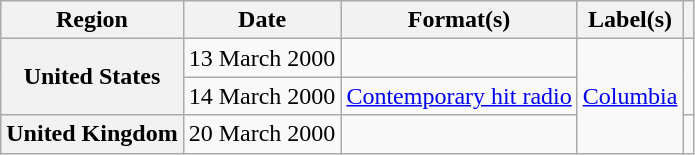<table class="wikitable plainrowheaders">
<tr>
<th scope="col">Region</th>
<th scope="col">Date</th>
<th scope="col">Format(s)</th>
<th scope="col">Label(s)</th>
<th scope="col"></th>
</tr>
<tr>
<th scope="row" rowspan="2">United States</th>
<td>13 March 2000</td>
<td></td>
<td rowspan="3"><a href='#'>Columbia</a></td>
<td rowspan="2" align="center"></td>
</tr>
<tr>
<td>14 March 2000</td>
<td><a href='#'>Contemporary hit radio</a></td>
</tr>
<tr>
<th scope="row">United Kingdom</th>
<td>20 March 2000</td>
<td></td>
<td align="center"></td>
</tr>
</table>
